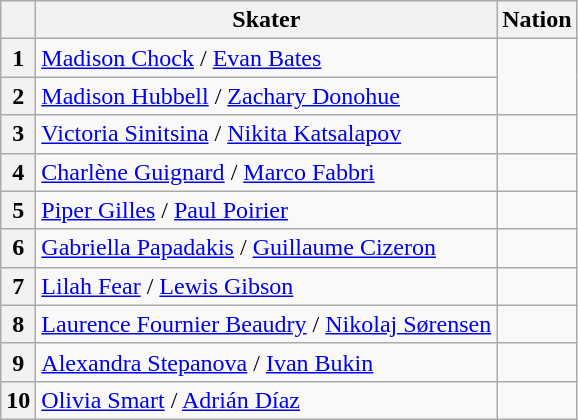<table class="wikitable sortable" style="text-align: left">
<tr>
<th scope="col"></th>
<th scope="col">Skater</th>
<th scope="col">Nation</th>
</tr>
<tr>
<th scope="row">1</th>
<td><a href='#'>Madison Chock</a> / <a href='#'>Evan Bates</a></td>
<td rowspan="2"></td>
</tr>
<tr>
<th scope="row">2</th>
<td><a href='#'>Madison Hubbell</a> / <a href='#'>Zachary Donohue</a></td>
</tr>
<tr>
<th scope="row">3</th>
<td><a href='#'>Victoria Sinitsina</a> / <a href='#'>Nikita Katsalapov</a></td>
<td></td>
</tr>
<tr>
<th scope="row">4</th>
<td><a href='#'>Charlène Guignard</a> / <a href='#'>Marco Fabbri</a></td>
<td></td>
</tr>
<tr>
<th scope="row">5</th>
<td><a href='#'>Piper Gilles</a> / <a href='#'>Paul Poirier</a></td>
<td></td>
</tr>
<tr>
<th scope="row">6</th>
<td><a href='#'>Gabriella Papadakis</a> / <a href='#'>Guillaume Cizeron</a></td>
<td></td>
</tr>
<tr>
<th scope="row">7</th>
<td><a href='#'>Lilah Fear</a> / <a href='#'>Lewis Gibson</a></td>
<td></td>
</tr>
<tr>
<th scope="row">8</th>
<td><a href='#'>Laurence Fournier Beaudry</a> / <a href='#'>Nikolaj Sørensen</a></td>
<td></td>
</tr>
<tr>
<th scope="row">9</th>
<td><a href='#'>Alexandra Stepanova</a> / <a href='#'>Ivan Bukin</a></td>
<td></td>
</tr>
<tr>
<th scope="row">10</th>
<td><a href='#'>Olivia Smart</a> / <a href='#'>Adrián Díaz</a></td>
<td></td>
</tr>
</table>
